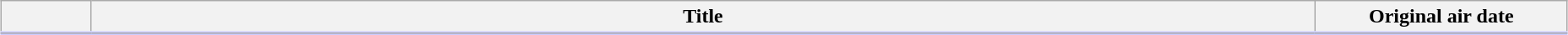<table class="wikitable" style="width:98%; margin:auto; background:#FFF;">
<tr style="border-bottom: 3px solid #CCF;">
<th style="width:4em;"></th>
<th>Title</th>
<th style="width:12em;">Original air date</th>
</tr>
<tr>
</tr>
</table>
